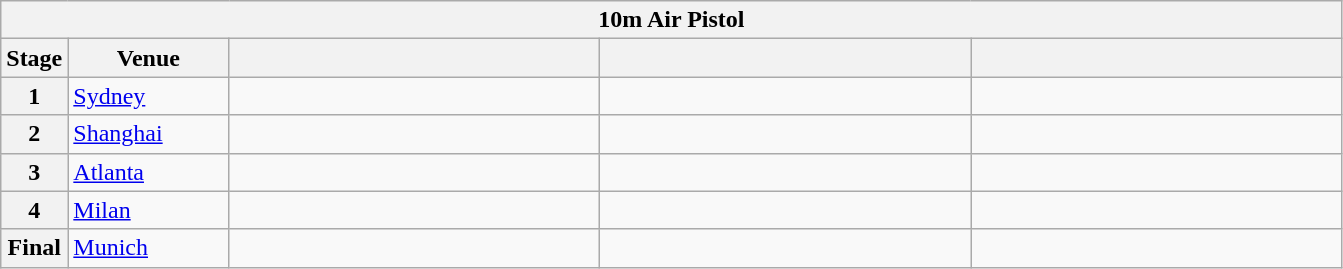<table class="wikitable">
<tr>
<th colspan="5">10m Air Pistol</th>
</tr>
<tr>
<th>Stage</th>
<th width=100>Venue</th>
<th width=240></th>
<th width=240></th>
<th width=240></th>
</tr>
<tr>
<th>1</th>
<td> <a href='#'>Sydney</a></td>
<td></td>
<td></td>
<td></td>
</tr>
<tr>
<th>2</th>
<td> <a href='#'>Shanghai</a></td>
<td></td>
<td></td>
<td></td>
</tr>
<tr>
<th>3</th>
<td> <a href='#'>Atlanta</a></td>
<td></td>
<td></td>
<td></td>
</tr>
<tr>
<th>4</th>
<td> <a href='#'>Milan</a></td>
<td></td>
<td></td>
<td></td>
</tr>
<tr>
<th>Final</th>
<td> <a href='#'>Munich</a></td>
<td></td>
<td></td>
<td></td>
</tr>
</table>
